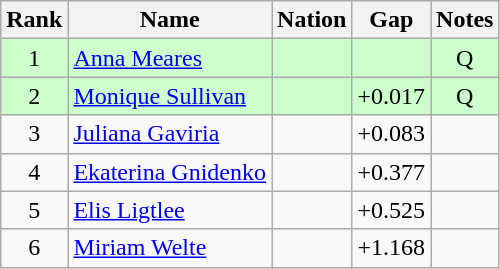<table class="wikitable sortable" style="text-align:center">
<tr>
<th>Rank</th>
<th>Name</th>
<th>Nation</th>
<th>Gap</th>
<th>Notes</th>
</tr>
<tr bgcolor=ccffcc>
<td>1</td>
<td align=left><a href='#'>Anna Meares</a></td>
<td align=left></td>
<td></td>
<td>Q</td>
</tr>
<tr bgcolor=ccffcc>
<td>2</td>
<td align=left><a href='#'>Monique Sullivan</a></td>
<td align=left></td>
<td>+0.017</td>
<td>Q</td>
</tr>
<tr>
<td>3</td>
<td align=left><a href='#'>Juliana Gaviria</a></td>
<td align=left></td>
<td>+0.083</td>
<td></td>
</tr>
<tr>
<td>4</td>
<td align=left><a href='#'>Ekaterina Gnidenko</a></td>
<td align=left></td>
<td>+0.377</td>
<td></td>
</tr>
<tr>
<td>5</td>
<td align=left><a href='#'>Elis Ligtlee</a></td>
<td align=left></td>
<td>+0.525</td>
<td></td>
</tr>
<tr>
<td>6</td>
<td align=left><a href='#'>Miriam Welte</a></td>
<td align=left></td>
<td>+1.168</td>
<td></td>
</tr>
</table>
